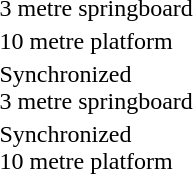<table>
<tr>
<td>3 metre springboard</td>
<td><strong></strong></td>
<td><strong></strong></td>
<td><strong></strong></td>
</tr>
<tr>
<td>10 metre platform</td>
<td><strong></strong></td>
<td><strong></strong></td>
<td><strong></strong></td>
</tr>
<tr>
<td>Synchronized<br>3 metre springboard</td>
<td><strong><br></strong></td>
<td><strong><br></strong></td>
<td><strong><br></strong></td>
</tr>
<tr>
<td>Synchronized<br>10 metre platform</td>
<td><strong><br></strong></td>
<td><strong><br></strong></td>
<td><strong><br></strong></td>
</tr>
</table>
